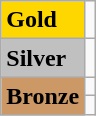<table class="wikitable">
<tr>
<td bgcolor="gold"><strong>Gold</strong></td>
<td></td>
</tr>
<tr>
<td bgcolor="silver"><strong>Silver</strong></td>
<td></td>
</tr>
<tr>
<td rowspan="2" bgcolor="#cc9966"><strong>Bronze</strong></td>
<td></td>
</tr>
<tr>
<td></td>
</tr>
</table>
